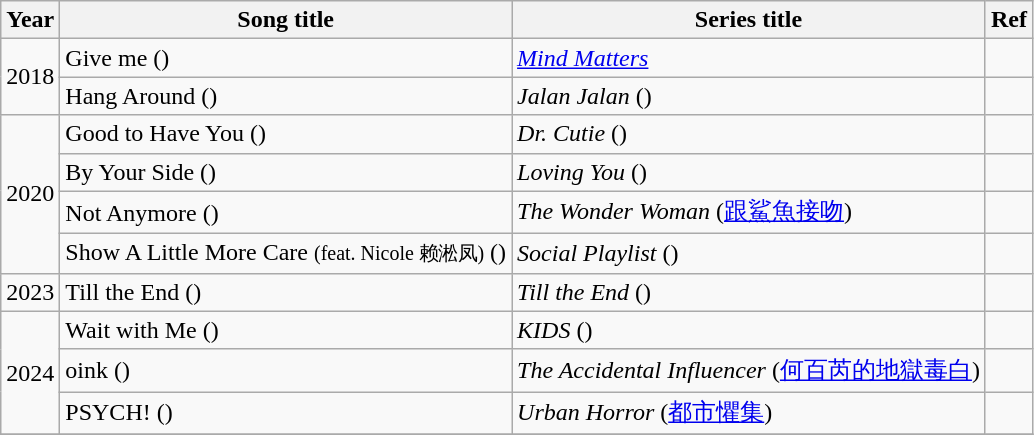<table class="wikitable sortable">
<tr>
<th>Year</th>
<th>Song title</th>
<th>Series title</th>
<th class="unsortable">Ref</th>
</tr>
<tr>
<td rowspan=2>2018</td>
<td>Give me ()</td>
<td><em><a href='#'>Mind Matters</a></em></td>
<td></td>
</tr>
<tr>
<td>Hang Around ()</td>
<td><em>Jalan Jalan</em> ()</td>
<td></td>
</tr>
<tr>
<td rowspan=4>2020</td>
<td>Good to Have You ()</td>
<td><em>Dr. Cutie</em> ()</td>
<td></td>
</tr>
<tr>
<td>By Your Side ()</td>
<td><em>Loving You</em> ()</td>
<td></td>
</tr>
<tr>
<td>Not Anymore ()</td>
<td><em>The Wonder Woman</em> (<a href='#'>跟鯊魚接吻</a>)</td>
<td></td>
</tr>
<tr>
<td>Show A Little More Care <small>(feat. Nicole 赖淞凤)</small> ()</td>
<td><em>Social Playlist</em> ()</td>
<td></td>
</tr>
<tr>
<td rowspan=1>2023</td>
<td>Till the End ()</td>
<td><em>Till the End</em> ()</td>
<td></td>
</tr>
<tr>
<td rowspan=3>2024</td>
<td>Wait with Me ()</td>
<td><em>KIDS</em> ()</td>
<td></td>
</tr>
<tr>
<td>oink ()</td>
<td><em>The Accidental Influencer</em> (<a href='#'>何百芮的地獄毒白</a>)</td>
<td></td>
</tr>
<tr>
<td>PSYCH! ()</td>
<td><em>Urban Horror</em> (<a href='#'>都市懼集</a>)</td>
<td></td>
</tr>
<tr>
</tr>
</table>
